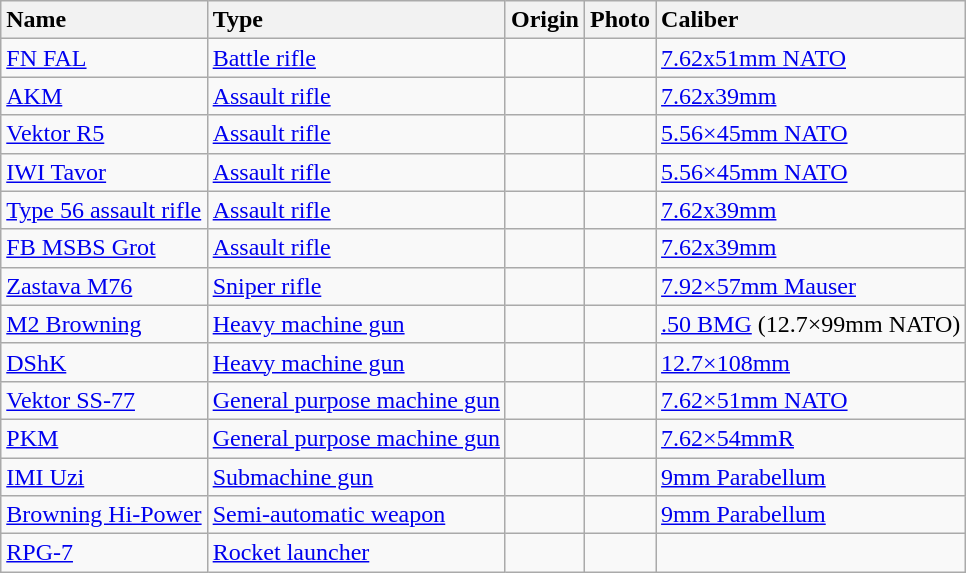<table class="wikitable">
<tr>
<th style="text-align: left;">Name</th>
<th style="text-align: left;">Type</th>
<th style="text-align: left;">Origin</th>
<th style="text-align: left;">Photo</th>
<th style="text-align: left;">Caliber</th>
</tr>
<tr>
<td><a href='#'>FN FAL</a></td>
<td><a href='#'>Battle rifle</a></td>
<td></td>
<td></td>
<td><a href='#'>7.62x51mm NATO</a></td>
</tr>
<tr>
<td><a href='#'>AKM</a></td>
<td><a href='#'>Assault rifle</a></td>
<td></td>
<td></td>
<td><a href='#'>7.62x39mm</a></td>
</tr>
<tr>
<td><a href='#'>Vektor R5</a></td>
<td><a href='#'>Assault rifle</a></td>
<td></td>
<td></td>
<td><a href='#'>5.56×45mm NATO</a></td>
</tr>
<tr>
<td><a href='#'>IWI Tavor</a></td>
<td><a href='#'>Assault rifle</a></td>
<td></td>
<td></td>
<td><a href='#'>5.56×45mm NATO</a></td>
</tr>
<tr>
<td><a href='#'>Type 56 assault rifle</a></td>
<td><a href='#'>Assault rifle</a></td>
<td></td>
<td></td>
<td><a href='#'>7.62x39mm</a></td>
</tr>
<tr>
<td><a href='#'>FB MSBS Grot</a></td>
<td><a href='#'>Assault rifle</a></td>
<td></td>
<td></td>
<td><a href='#'>7.62x39mm</a></td>
</tr>
<tr>
<td><a href='#'>Zastava M76</a></td>
<td><a href='#'>Sniper rifle</a></td>
<td></td>
<td></td>
<td><a href='#'>7.92×57mm Mauser</a></td>
</tr>
<tr>
<td><a href='#'>M2 Browning</a></td>
<td><a href='#'>Heavy machine gun</a></td>
<td></td>
<td></td>
<td><a href='#'>.50 BMG</a> (12.7×99mm NATO)</td>
</tr>
<tr>
<td><a href='#'>DShK</a></td>
<td><a href='#'>Heavy machine gun</a></td>
<td></td>
<td></td>
<td><a href='#'>12.7×108mm</a></td>
</tr>
<tr>
<td><a href='#'>Vektor SS-77</a></td>
<td><a href='#'>General purpose machine gun</a></td>
<td></td>
<td></td>
<td><a href='#'>7.62×51mm NATO</a></td>
</tr>
<tr>
<td><a href='#'>PKM</a></td>
<td><a href='#'>General purpose machine gun</a></td>
<td></td>
<td></td>
<td><a href='#'>7.62×54mmR</a></td>
</tr>
<tr>
<td><a href='#'>IMI Uzi</a></td>
<td><a href='#'>Submachine gun</a></td>
<td></td>
<td></td>
<td><a href='#'>9mm Parabellum</a></td>
</tr>
<tr>
<td><a href='#'>Browning Hi-Power</a></td>
<td><a href='#'>Semi-automatic weapon</a></td>
<td></td>
<td></td>
<td><a href='#'>9mm Parabellum</a></td>
</tr>
<tr>
<td><a href='#'>RPG-7</a></td>
<td><a href='#'>Rocket launcher</a></td>
<td></td>
<td></td>
<td></td>
</tr>
</table>
